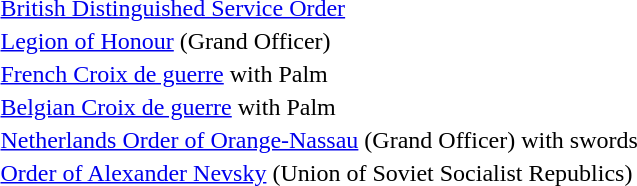<table>
<tr>
<td></td>
<td><a href='#'>British Distinguished Service Order</a></td>
</tr>
<tr>
<td></td>
<td><a href='#'>Legion of Honour</a> (Grand Officer)</td>
</tr>
<tr>
<td></td>
<td><a href='#'>French Croix de guerre</a> with Palm</td>
</tr>
<tr>
<td></td>
<td><a href='#'>Belgian Croix de guerre</a> with Palm</td>
</tr>
<tr>
<td></td>
<td><a href='#'>Netherlands Order of Orange-Nassau</a> (Grand Officer) with swords</td>
</tr>
<tr>
<td></td>
<td><a href='#'>Order of Alexander Nevsky</a> (Union of Soviet Socialist Republics)</td>
</tr>
</table>
